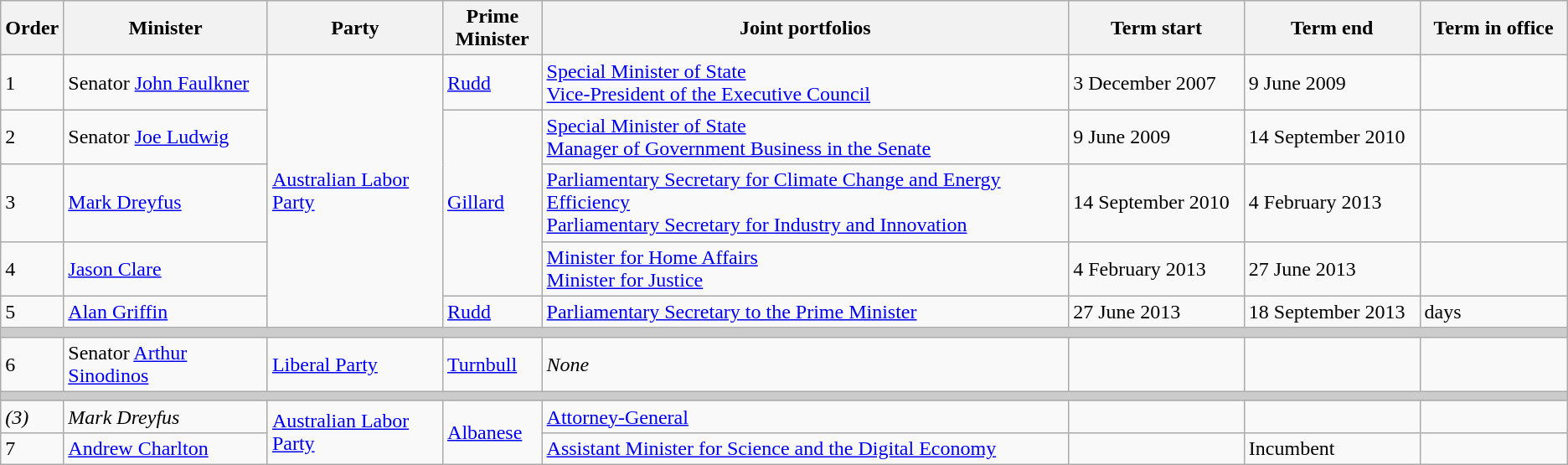<table class="wikitable">
<tr>
<th width=5>Order</th>
<th width=180>Minister</th>
<th width=150>Party</th>
<th width=75>Prime Minister</th>
<th width=500>Joint portfolios</th>
<th width=150>Term start</th>
<th width=150>Term end</th>
<th width=130>Term in office</th>
</tr>
<tr>
<td>1</td>
<td>Senator <a href='#'>John Faulkner</a></td>
<td rowspan=6><a href='#'>Australian Labor Party</a></td>
<td rowspan=2><a href='#'>Rudd</a></td>
<td><a href='#'>Special Minister of State</a><br><a href='#'>Vice-President of the Executive Council</a></td>
<td>3 December 2007</td>
<td>9 June 2009</td>
<td></td>
</tr>
<tr>
<td rowspan=2>2</td>
<td rowspan=2>Senator <a href='#'>Joe Ludwig</a></td>
<td rowspan=2><a href='#'>Special Minister of State</a><br><a href='#'>Manager of Government Business in the Senate</a></td>
<td rowspan=2>9 June 2009</td>
<td rowspan=2>14 September 2010</td>
<td rowspan=2></td>
</tr>
<tr>
<td rowspan=3><a href='#'>Gillard</a></td>
</tr>
<tr>
<td>3</td>
<td><a href='#'>Mark Dreyfus</a> </td>
<td><a href='#'>Parliamentary Secretary for Climate Change and Energy Efficiency</a><br><a href='#'>Parliamentary Secretary for Industry and Innovation</a></td>
<td>14 September 2010</td>
<td>4 February 2013</td>
<td></td>
</tr>
<tr>
<td>4</td>
<td><a href='#'>Jason Clare</a> </td>
<td><a href='#'>Minister for Home Affairs</a><br><a href='#'>Minister for Justice</a></td>
<td>4 February 2013</td>
<td>27 June 2013</td>
<td></td>
</tr>
<tr>
<td>5</td>
<td><a href='#'>Alan Griffin</a> </td>
<td><a href='#'>Rudd</a></td>
<td><a href='#'>Parliamentary Secretary to the Prime Minister</a></td>
<td>27 June 2013</td>
<td>18 September 2013</td>
<td> days</td>
</tr>
<tr>
<th colspan=8 style="background: #cccccc;"></th>
</tr>
<tr>
<td>6</td>
<td>Senator <a href='#'>Arthur Sinodinos</a> </td>
<td><a href='#'>Liberal Party</a></td>
<td><a href='#'>Turnbull</a></td>
<td><em>None</em></td>
<td></td>
<td></td>
<td></td>
</tr>
<tr>
<th colspan=8 style="background: #cccccc;"></th>
</tr>
<tr>
<td><em>(3)</em></td>
<td><em>Mark Dreyfus </em></td>
<td rowspan="2"><a href='#'>Australian Labor Party</a></td>
<td rowspan="2"><a href='#'>Albanese</a></td>
<td><a href='#'>Attorney-General</a></td>
<td></td>
<td></td>
<td></td>
</tr>
<tr>
<td>7</td>
<td><a href='#'>Andrew Charlton</a> </td>
<td><a href='#'>Assistant Minister for Science and the Digital Economy</a></td>
<td></td>
<td>Incumbent</td>
<td></td>
</tr>
</table>
